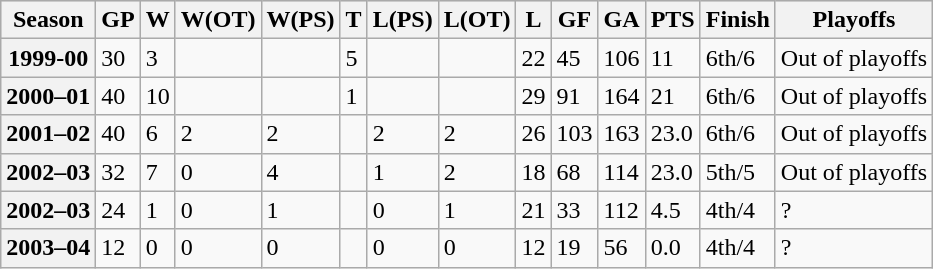<table class="wikitable">
<tr style="font-weight:bold; background-color:#dddddd;" |>
<th>Season</th>
<th>GP</th>
<th>W</th>
<th>W(OT)</th>
<th>W(PS)</th>
<th>T</th>
<th>L(PS)</th>
<th>L(OT)</th>
<th>L</th>
<th>GF</th>
<th>GA</th>
<th>PTS</th>
<th>Finish</th>
<th>Playoffs</th>
</tr>
<tr>
<th>1999-00</th>
<td>30</td>
<td>3</td>
<td></td>
<td></td>
<td>5</td>
<td></td>
<td></td>
<td>22</td>
<td>45</td>
<td>106</td>
<td>11</td>
<td>6th/6</td>
<td>Out of playoffs</td>
</tr>
<tr>
<th>2000–01</th>
<td>40</td>
<td>10</td>
<td></td>
<td></td>
<td>1</td>
<td></td>
<td></td>
<td>29</td>
<td>91</td>
<td>164</td>
<td>21</td>
<td>6th/6</td>
<td>Out of playoffs</td>
</tr>
<tr>
<th>2001–02</th>
<td>40</td>
<td>6</td>
<td>2</td>
<td>2</td>
<td></td>
<td>2</td>
<td>2</td>
<td>26</td>
<td>103</td>
<td>163</td>
<td>23.0</td>
<td>6th/6</td>
<td>Out of playoffs</td>
</tr>
<tr>
<th>2002–03</th>
<td>32</td>
<td>7</td>
<td>0</td>
<td>4</td>
<td></td>
<td>1</td>
<td>2</td>
<td>18</td>
<td>68</td>
<td>114</td>
<td>23.0</td>
<td>5th/5</td>
<td>Out of playoffs</td>
</tr>
<tr>
<th>2002–03</th>
<td>24</td>
<td>1</td>
<td>0</td>
<td>1</td>
<td></td>
<td>0</td>
<td>1</td>
<td>21</td>
<td>33</td>
<td>112</td>
<td>4.5</td>
<td>4th/4</td>
<td>?</td>
</tr>
<tr>
<th>2003–04</th>
<td>12</td>
<td>0</td>
<td>0</td>
<td>0</td>
<td></td>
<td>0</td>
<td>0</td>
<td>12</td>
<td>19</td>
<td>56</td>
<td>0.0</td>
<td>4th/4</td>
<td>?</td>
</tr>
</table>
